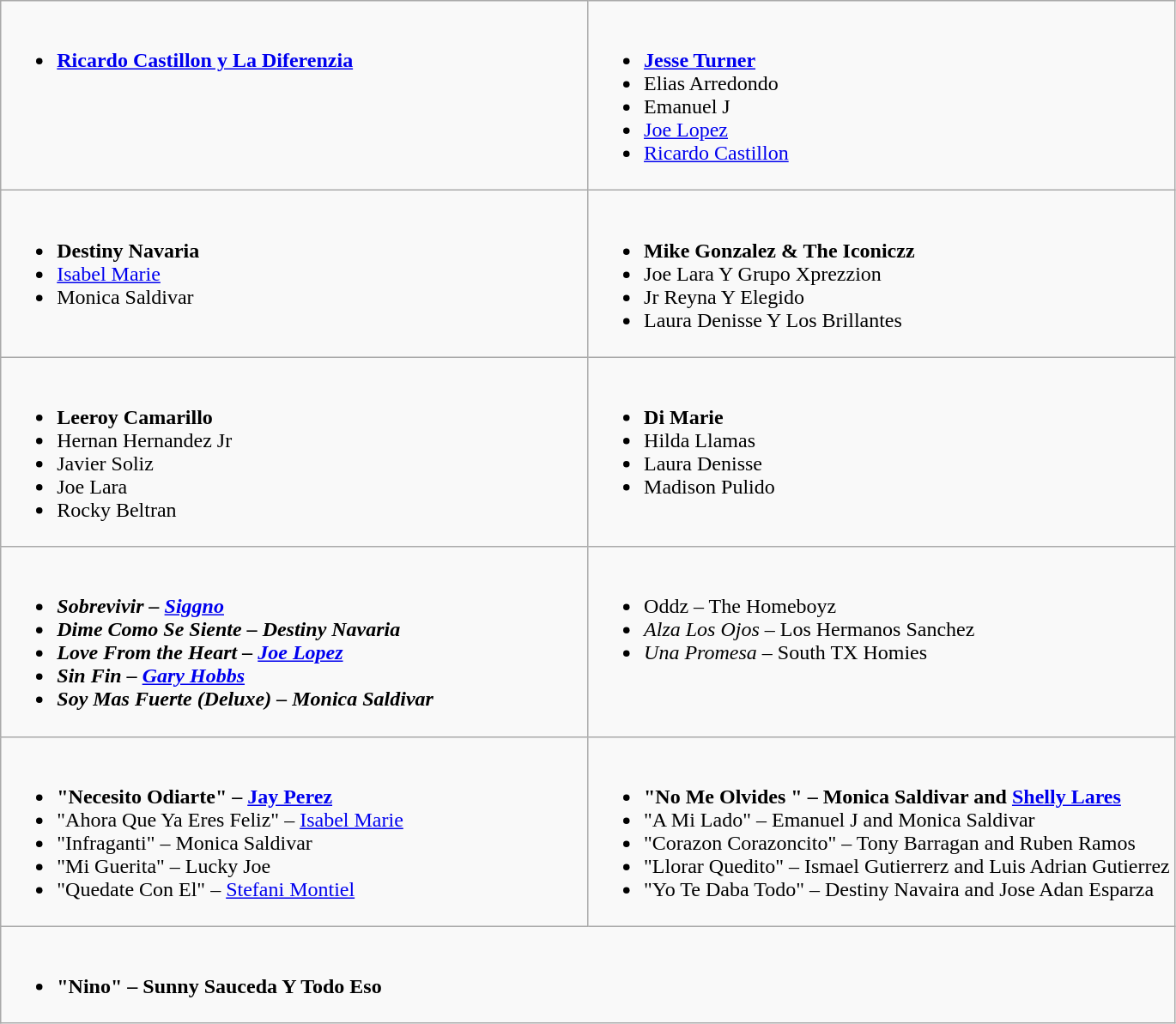<table class="wikitable" role="presentation">
<tr>
<td style="vertical-align:top; width:50%;"><br><ul><li><strong><a href='#'>Ricardo Castillon y La Diferenzia</a></strong></li></ul></td>
<td style="vertical-align:top; width:50%;"><br><ul><li><strong><a href='#'>Jesse Turner</a></strong></li><li>Elias Arredondo</li><li>Emanuel J</li><li><a href='#'>Joe Lopez</a></li><li><a href='#'>Ricardo Castillon</a></li></ul></td>
</tr>
<tr>
<td style="vertical-align:top; width:50%;"><br><ul><li><strong>Destiny Navaria</strong></li><li><a href='#'>Isabel Marie</a></li><li>Monica Saldivar</li></ul></td>
<td style="vertical-align:top; width:50%;"><br><ul><li><strong>Mike Gonzalez & The Iconiczz</strong></li><li>Joe Lara Y Grupo Xprezzion</li><li>Jr Reyna Y Elegido</li><li>Laura Denisse Y Los Brillantes</li></ul></td>
</tr>
<tr>
<td style="vertical-align:top; width:50%;"><br><ul><li><strong>Leeroy Camarillo</strong></li><li>Hernan Hernandez Jr</li><li>Javier Soliz</li><li>Joe Lara</li><li>Rocky Beltran</li></ul></td>
<td style="vertical-align:top; width:50%;"><br><ul><li><strong>Di Marie</strong></li><li>Hilda Llamas</li><li>Laura Denisse</li><li>Madison Pulido</li></ul></td>
</tr>
<tr>
<td style="vertical-align:top; width:50%;"><br><ul><li><strong><em>Sobrevivir<em> – <a href='#'>Siggno</a><strong></li><li></em>Dime Como Se Siente<em> – Destiny Navaria</li><li></em>Love From the Heart<em> – <a href='#'>Joe Lopez</a></li><li></em>Sin Fin<em> – <a href='#'>Gary Hobbs</a></li><li></em>Soy Mas Fuerte (Deluxe)<em> – Monica Saldivar</li></ul></td>
<td style="vertical-align:top; width:50%;"><br><ul><li></em></strong>Oddz</em> – The Homeboyz</strong></li><li><em>Alza Los Ojos</em> – Los Hermanos Sanchez</li><li><em>Una Promesa</em> – South TX Homies</li></ul></td>
</tr>
<tr>
<td style="vertical-align:top; width:50%;"><br><ul><li><strong>"Necesito Odiarte" – <a href='#'>Jay Perez</a></strong></li><li>"Ahora Que Ya Eres Feliz" – <a href='#'>Isabel Marie</a></li><li>"Infraganti" – Monica Saldivar</li><li>"Mi Guerita" – Lucky Joe</li><li>"Quedate Con El" – <a href='#'>Stefani Montiel</a></li></ul></td>
<td colspan="2" style="vertical-align:top; width:50%;"><br><ul><li><strong>"No Me Olvides " – Monica Saldivar and <a href='#'>Shelly Lares</a></strong></li><li>"A Mi Lado" – Emanuel J and Monica Saldivar</li><li>"Corazon Corazoncito" – Tony Barragan and Ruben Ramos</li><li>"Llorar Quedito" – Ismael Gutierrerz and Luis Adrian Gutierrez</li><li>"Yo Te Daba Todo" – Destiny Navaira and Jose Adan Esparza</li></ul></td>
</tr>
<tr>
<td colspan="2" style="vertical-align:top; width:50%;"><br><ul><li><strong>"Nino" – Sunny Sauceda Y Todo Eso</strong></li></ul></td>
</tr>
</table>
